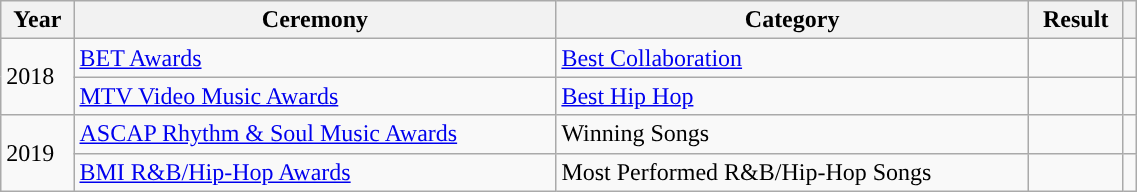<table class="wikitable sortable plainrowheaders" style="width: 60%;">
<tr>
<th scope="col">Year</th>
<th scope="col">Ceremony</th>
<th scope="col">Category</th>
<th scope="col">Result</th>
<th scope="col" class="unsortable"></th>
</tr>
<tr>
<td rowspan="2">2018</td>
<td><a href='#'>BET Awards</a></td>
<td><a href='#'>Best Collaboration</a></td>
<td></td>
<td style="text-align:center;"></td>
</tr>
<tr>
<td><a href='#'>MTV Video Music Awards</a></td>
<td><a href='#'>Best Hip Hop</a></td>
<td></td>
<td style="text-align:center;"></td>
</tr>
<tr>
<td rowspan=2>2019</td>
<td><a href='#'>ASCAP Rhythm & Soul Music Awards</a></td>
<td>Winning Songs</td>
<td></td>
<td style="text-align:center;"></td>
</tr>
<tr>
<td><a href='#'>BMI R&B/Hip-Hop Awards</a></td>
<td>Most Performed R&B/Hip-Hop Songs</td>
<td></td>
<td style="text-align:center;"></td>
</tr>
</table>
